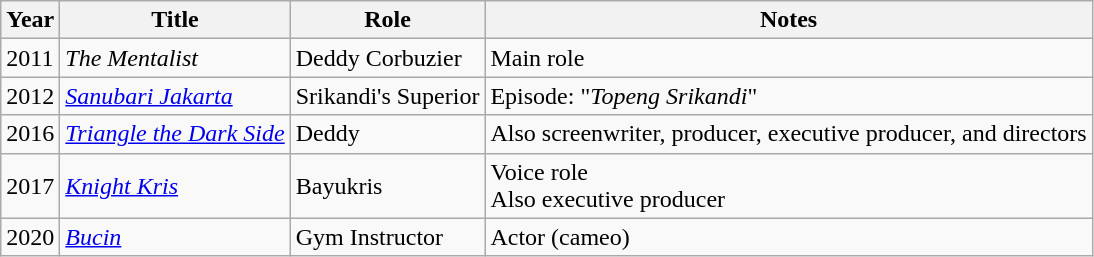<table class="wikitable sortable">
<tr>
<th>Year</th>
<th>Title</th>
<th>Role</th>
<th>Notes</th>
</tr>
<tr>
<td>2011</td>
<td><em>The Mentalist</em></td>
<td>Deddy Corbuzier</td>
<td>Main role</td>
</tr>
<tr>
<td>2012</td>
<td><em><a href='#'>Sanubari Jakarta</a></em></td>
<td>Srikandi's Superior</td>
<td>Episode: "<em>Topeng Srikandi</em>"</td>
</tr>
<tr>
<td>2016</td>
<td><em><a href='#'>Triangle the Dark Side</a></em></td>
<td>Deddy</td>
<td>Also screenwriter, producer, executive producer, and directors</td>
</tr>
<tr>
<td>2017</td>
<td><em><a href='#'>Knight Kris</a></em></td>
<td>Bayukris</td>
<td>Voice role<br>Also executive producer</td>
</tr>
<tr>
<td>2020</td>
<td><em><a href='#'>Bucin</a></em></td>
<td>Gym Instructor</td>
<td>Actor (cameo)</td>
</tr>
</table>
